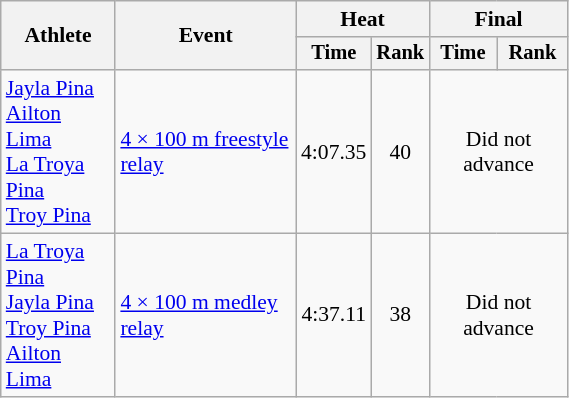<table class="wikitable" style="text-align:center; font-size:90%; width:30%;">
<tr>
<th rowspan="2">Athlete</th>
<th rowspan="2">Event</th>
<th colspan="2">Heat</th>
<th colspan="2">Final</th>
</tr>
<tr style="font-size:95%">
<th>Time</th>
<th>Rank</th>
<th>Time</th>
<th>Rank</th>
</tr>
<tr>
<td align=left><a href='#'>Jayla Pina</a> <br><a href='#'>Ailton Lima</a><br><a href='#'>La Troya Pina</a><br><a href='#'>Troy Pina</a></td>
<td align=left><a href='#'>4 × 100 m freestyle relay</a></td>
<td>4:07.35</td>
<td>40</td>
<td colspan=2>Did not advance</td>
</tr>
<tr>
<td align=left><a href='#'>La Troya Pina</a><br><a href='#'>Jayla Pina</a> <br><a href='#'>Troy Pina</a> <br><a href='#'>Ailton Lima</a></td>
<td align=left><a href='#'>4 × 100 m medley relay</a></td>
<td>4:37.11</td>
<td>38</td>
<td colspan="2">Did not advance</td>
</tr>
</table>
